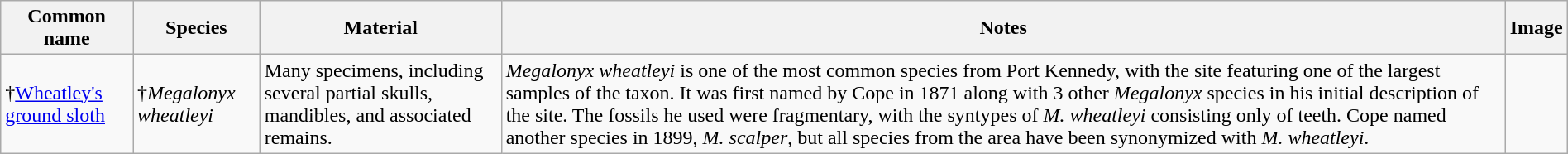<table class="wikitable" align="center" width="100%">
<tr>
<th>Common name</th>
<th>Species</th>
<th>Material</th>
<th>Notes</th>
<th>Image</th>
</tr>
<tr>
<td>†<a href='#'>Wheatley's ground sloth</a></td>
<td>†<em>Megalonyx wheatleyi</em></td>
<td>Many specimens, including several partial skulls, mandibles, and associated remains.</td>
<td><em>Megalonyx wheatleyi</em> is one of the most common species from Port Kennedy, with the site featuring one of the largest samples of the taxon. It was first named by Cope in 1871 along with 3 other <em>Megalonyx</em> species in his initial description of the site. The fossils he used were fragmentary, with the syntypes of <em>M. wheatleyi</em> consisting only of teeth. Cope named another species in 1899, <em>M. scalper</em>, but all species from the area have been synonymized with <em>M. wheatleyi</em>.</td>
<td></td>
</tr>
</table>
